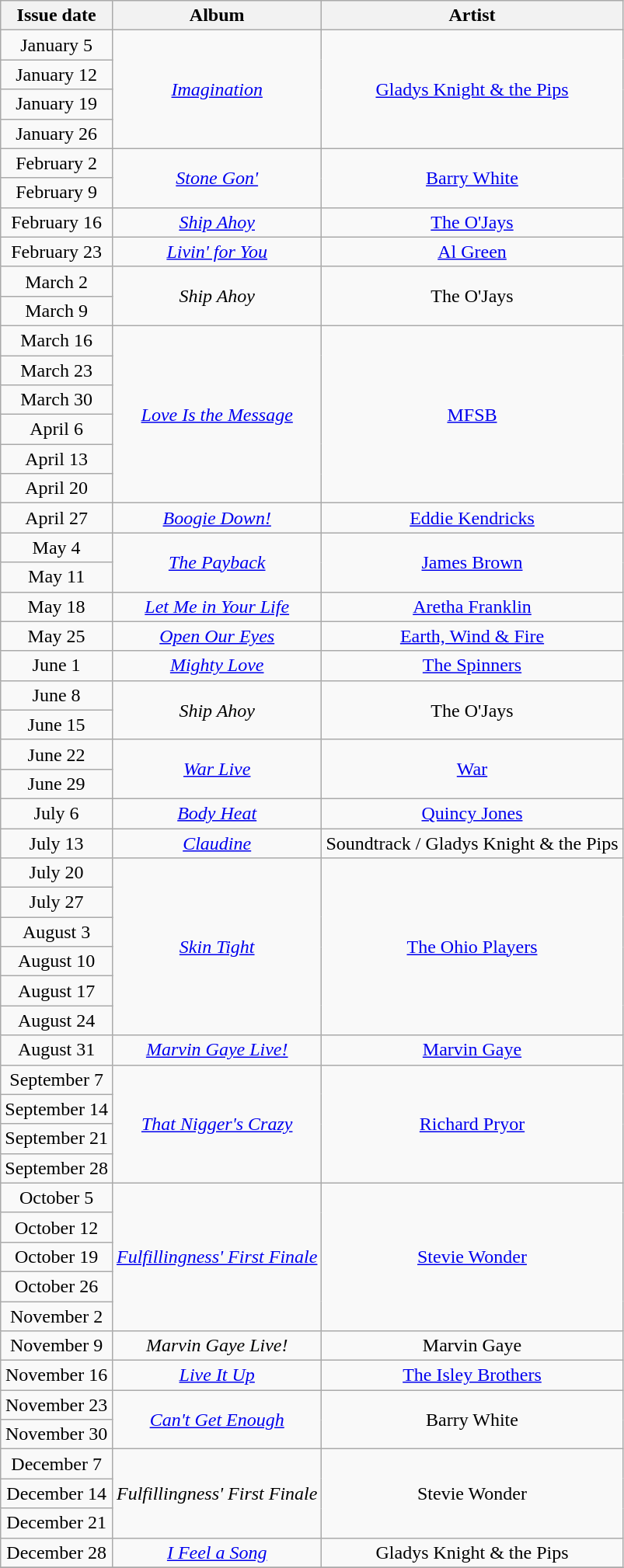<table class="wikitable" style="text-align: center;">
<tr>
<th>Issue date</th>
<th>Album</th>
<th>Artist</th>
</tr>
<tr>
<td>January 5</td>
<td rowspan="4"><em><a href='#'>Imagination</a></em></td>
<td rowspan="4"><a href='#'>Gladys Knight & the Pips</a></td>
</tr>
<tr>
<td>January 12</td>
</tr>
<tr>
<td>January 19</td>
</tr>
<tr>
<td>January 26</td>
</tr>
<tr>
<td>February 2</td>
<td rowspan="2"><em><a href='#'>Stone Gon'</a></em></td>
<td rowspan="2"><a href='#'>Barry White</a></td>
</tr>
<tr>
<td>February 9</td>
</tr>
<tr>
<td>February 16</td>
<td><em><a href='#'>Ship Ahoy</a></em></td>
<td><a href='#'>The O'Jays</a></td>
</tr>
<tr>
<td>February 23</td>
<td><em><a href='#'>Livin' for You</a></em></td>
<td><a href='#'>Al Green</a></td>
</tr>
<tr>
<td>March 2</td>
<td rowspan="2"><em>Ship Ahoy</em></td>
<td rowspan="2">The O'Jays</td>
</tr>
<tr>
<td>March 9</td>
</tr>
<tr>
<td>March 16</td>
<td rowspan="6"><em><a href='#'>Love Is the Message</a></em></td>
<td rowspan="6"><a href='#'>MFSB</a></td>
</tr>
<tr>
<td>March 23</td>
</tr>
<tr>
<td>March 30</td>
</tr>
<tr>
<td>April 6</td>
</tr>
<tr>
<td>April 13</td>
</tr>
<tr>
<td>April 20</td>
</tr>
<tr>
<td>April 27</td>
<td><em><a href='#'>Boogie Down!</a></em></td>
<td><a href='#'>Eddie Kendricks</a></td>
</tr>
<tr>
<td>May 4</td>
<td rowspan="2"><em><a href='#'>The Payback</a></em></td>
<td rowspan="2"><a href='#'>James Brown</a></td>
</tr>
<tr>
<td>May 11</td>
</tr>
<tr>
<td>May 18</td>
<td><em><a href='#'>Let Me in Your Life</a></em></td>
<td><a href='#'>Aretha Franklin</a></td>
</tr>
<tr>
<td>May 25</td>
<td><em><a href='#'>Open Our Eyes</a></em></td>
<td><a href='#'>Earth, Wind & Fire</a></td>
</tr>
<tr>
<td>June 1</td>
<td><em><a href='#'>Mighty Love</a></em></td>
<td><a href='#'>The Spinners</a></td>
</tr>
<tr>
<td>June 8</td>
<td rowspan="2"><em>Ship Ahoy</em></td>
<td rowspan="2">The O'Jays</td>
</tr>
<tr>
<td>June 15</td>
</tr>
<tr>
<td>June 22</td>
<td rowspan="2"><em><a href='#'>War Live</a></em></td>
<td rowspan="2"><a href='#'>War</a></td>
</tr>
<tr>
<td>June 29</td>
</tr>
<tr>
<td>July 6</td>
<td><em><a href='#'>Body Heat</a></em></td>
<td><a href='#'>Quincy Jones</a></td>
</tr>
<tr>
<td>July 13</td>
<td><em><a href='#'>Claudine</a></em></td>
<td>Soundtrack / Gladys Knight & the Pips</td>
</tr>
<tr>
<td>July 20</td>
<td rowspan="6"><em><a href='#'>Skin Tight</a></em></td>
<td rowspan="6"><a href='#'>The Ohio Players</a></td>
</tr>
<tr>
<td>July 27</td>
</tr>
<tr>
<td>August 3</td>
</tr>
<tr>
<td>August 10</td>
</tr>
<tr>
<td>August 17</td>
</tr>
<tr>
<td>August 24</td>
</tr>
<tr>
<td>August 31</td>
<td><em><a href='#'>Marvin Gaye Live!</a></em></td>
<td><a href='#'>Marvin Gaye</a></td>
</tr>
<tr>
<td>September 7</td>
<td rowspan="4"><em><a href='#'>That Nigger's Crazy</a></em></td>
<td rowspan="4"><a href='#'>Richard Pryor</a></td>
</tr>
<tr>
<td>September 14</td>
</tr>
<tr>
<td>September 21</td>
</tr>
<tr>
<td>September 28</td>
</tr>
<tr>
<td>October 5</td>
<td rowspan="5"><em><a href='#'>Fulfillingness' First Finale</a></em></td>
<td rowspan="5"><a href='#'>Stevie Wonder</a></td>
</tr>
<tr>
<td>October 12</td>
</tr>
<tr>
<td>October 19</td>
</tr>
<tr>
<td>October 26</td>
</tr>
<tr>
<td>November 2</td>
</tr>
<tr>
<td>November 9</td>
<td><em>Marvin Gaye Live!</em></td>
<td>Marvin Gaye</td>
</tr>
<tr>
<td>November 16</td>
<td><em><a href='#'>Live It Up</a></em></td>
<td><a href='#'>The Isley Brothers</a></td>
</tr>
<tr>
<td>November 23</td>
<td rowspan="2"><em><a href='#'>Can't Get Enough</a></em></td>
<td rowspan="2">Barry White</td>
</tr>
<tr>
<td>November 30</td>
</tr>
<tr>
<td>December 7</td>
<td rowspan="3"><em>Fulfillingness' First Finale</em></td>
<td rowspan="3">Stevie Wonder</td>
</tr>
<tr>
<td>December 14</td>
</tr>
<tr>
<td>December 21</td>
</tr>
<tr>
<td>December 28</td>
<td><em><a href='#'>I Feel a Song</a></em></td>
<td>Gladys Knight & the Pips</td>
</tr>
<tr>
</tr>
</table>
